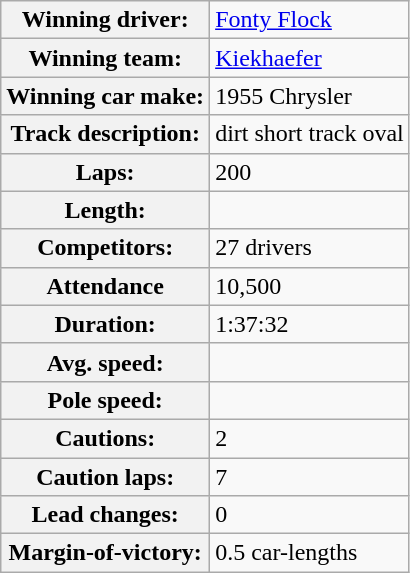<table class="wikitable" style=text-align:left>
<tr>
<th>Winning driver:</th>
<td><a href='#'>Fonty Flock</a></td>
</tr>
<tr>
<th>Winning team:</th>
<td><a href='#'>Kiekhaefer</a></td>
</tr>
<tr>
<th>Winning car make:</th>
<td>1955 Chrysler</td>
</tr>
<tr>
<th>Track description:</th>
<td> dirt short track oval</td>
</tr>
<tr>
<th>Laps:</th>
<td>200</td>
</tr>
<tr>
<th>Length:</th>
<td></td>
</tr>
<tr>
<th>Competitors:</th>
<td>27 drivers</td>
</tr>
<tr>
<th>Attendance</th>
<td>10,500</td>
</tr>
<tr>
<th>Duration:</th>
<td>1:37:32</td>
</tr>
<tr>
<th>Avg. speed:</th>
<td></td>
</tr>
<tr>
<th>Pole speed:</th>
<td></td>
</tr>
<tr>
<th>Cautions:</th>
<td>2</td>
</tr>
<tr>
<th>Caution laps:</th>
<td>7</td>
</tr>
<tr>
<th>Lead changes:</th>
<td>0</td>
</tr>
<tr>
<th>Margin-of-victory:</th>
<td>0.5 car-lengths</td>
</tr>
</table>
